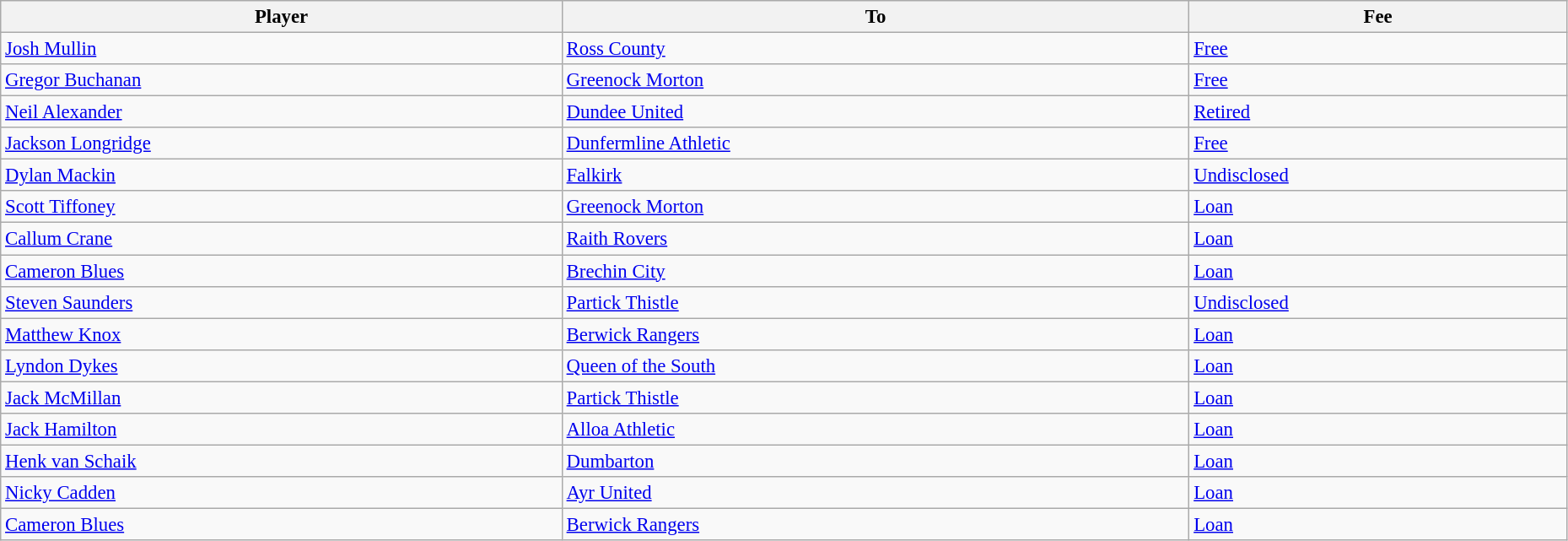<table class="wikitable" style="font-size:95%;width:98%; text-align:left">
<tr>
<th>Player</th>
<th>To</th>
<th>Fee</th>
</tr>
<tr>
<td> <a href='#'>Josh Mullin</a></td>
<td> <a href='#'>Ross County</a></td>
<td><a href='#'>Free</a></td>
</tr>
<tr>
<td> <a href='#'>Gregor Buchanan</a></td>
<td> <a href='#'>Greenock Morton</a></td>
<td><a href='#'>Free</a></td>
</tr>
<tr>
<td> <a href='#'>Neil Alexander</a></td>
<td> <a href='#'>Dundee United</a></td>
<td><a href='#'>Retired</a></td>
</tr>
<tr>
<td> <a href='#'>Jackson Longridge</a></td>
<td> <a href='#'>Dunfermline Athletic</a></td>
<td><a href='#'>Free</a></td>
</tr>
<tr>
<td> <a href='#'>Dylan Mackin</a></td>
<td> <a href='#'>Falkirk</a></td>
<td><a href='#'>Undisclosed</a></td>
</tr>
<tr>
<td> <a href='#'>Scott Tiffoney</a></td>
<td> <a href='#'>Greenock Morton</a></td>
<td><a href='#'>Loan</a></td>
</tr>
<tr>
<td> <a href='#'>Callum Crane</a></td>
<td> <a href='#'>Raith Rovers</a></td>
<td><a href='#'>Loan</a></td>
</tr>
<tr>
<td> <a href='#'>Cameron Blues</a></td>
<td> <a href='#'>Brechin City</a></td>
<td><a href='#'>Loan</a></td>
</tr>
<tr>
<td> <a href='#'>Steven Saunders</a></td>
<td> <a href='#'>Partick Thistle</a></td>
<td><a href='#'>Undisclosed</a></td>
</tr>
<tr>
<td> <a href='#'>Matthew Knox</a></td>
<td> <a href='#'>Berwick Rangers</a></td>
<td><a href='#'>Loan</a></td>
</tr>
<tr>
<td> <a href='#'>Lyndon Dykes</a></td>
<td> <a href='#'>Queen of the South</a></td>
<td><a href='#'>Loan</a></td>
</tr>
<tr>
<td> <a href='#'>Jack McMillan</a></td>
<td> <a href='#'>Partick Thistle</a></td>
<td><a href='#'>Loan</a></td>
</tr>
<tr>
<td> <a href='#'>Jack Hamilton</a></td>
<td> <a href='#'>Alloa Athletic</a></td>
<td><a href='#'>Loan</a></td>
</tr>
<tr>
<td> <a href='#'>Henk van Schaik</a></td>
<td> <a href='#'>Dumbarton</a></td>
<td><a href='#'>Loan</a></td>
</tr>
<tr>
<td> <a href='#'>Nicky Cadden</a></td>
<td> <a href='#'>Ayr United</a></td>
<td><a href='#'>Loan</a></td>
</tr>
<tr>
<td> <a href='#'>Cameron Blues</a></td>
<td> <a href='#'>Berwick Rangers</a></td>
<td><a href='#'>Loan</a></td>
</tr>
</table>
